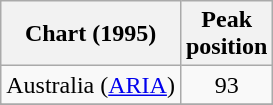<table class="wikitable sortable">
<tr>
<th>Chart (1995)</th>
<th>Peak<br>position</th>
</tr>
<tr>
<td>Australia (<a href='#'>ARIA</a>)</td>
<td align="center">93</td>
</tr>
<tr>
</tr>
<tr>
</tr>
<tr>
</tr>
<tr>
</tr>
<tr>
</tr>
<tr>
</tr>
<tr>
</tr>
<tr>
</tr>
<tr>
</tr>
<tr>
</tr>
<tr>
</tr>
<tr>
</tr>
<tr>
</tr>
<tr>
</tr>
<tr>
</tr>
</table>
